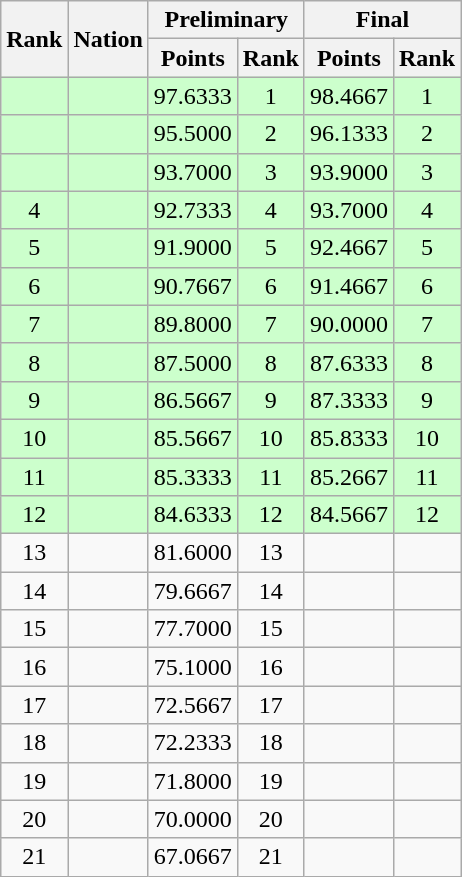<table class="wikitable sortable" style="text-align:center">
<tr>
<th rowspan=2>Rank</th>
<th rowspan=2>Nation</th>
<th colspan=2>Preliminary</th>
<th colspan=2>Final</th>
</tr>
<tr>
<th>Points</th>
<th>Rank</th>
<th>Points</th>
<th>Rank</th>
</tr>
<tr bgcolor=ccffcc>
<td></td>
<td align=left></td>
<td>97.6333</td>
<td>1</td>
<td>98.4667</td>
<td>1</td>
</tr>
<tr bgcolor=ccffcc>
<td></td>
<td align=left></td>
<td>95.5000</td>
<td>2</td>
<td>96.1333</td>
<td>2</td>
</tr>
<tr bgcolor=ccffcc>
<td></td>
<td align=left></td>
<td>93.7000</td>
<td>3</td>
<td>93.9000</td>
<td>3</td>
</tr>
<tr bgcolor=ccffcc>
<td>4</td>
<td align=left></td>
<td>92.7333</td>
<td>4</td>
<td>93.7000</td>
<td>4</td>
</tr>
<tr bgcolor=ccffcc>
<td>5</td>
<td align=left></td>
<td>91.9000</td>
<td>5</td>
<td>92.4667</td>
<td>5</td>
</tr>
<tr bgcolor=ccffcc>
<td>6</td>
<td align=left></td>
<td>90.7667</td>
<td>6</td>
<td>91.4667</td>
<td>6</td>
</tr>
<tr bgcolor=ccffcc>
<td>7</td>
<td align=left></td>
<td>89.8000</td>
<td>7</td>
<td>90.0000</td>
<td>7</td>
</tr>
<tr bgcolor=ccffcc>
<td>8</td>
<td align=left></td>
<td>87.5000</td>
<td>8</td>
<td>87.6333</td>
<td>8</td>
</tr>
<tr bgcolor=ccffcc>
<td>9</td>
<td align=left></td>
<td>86.5667</td>
<td>9</td>
<td>87.3333</td>
<td>9</td>
</tr>
<tr bgcolor=ccffcc>
<td>10</td>
<td align=left></td>
<td>85.5667</td>
<td>10</td>
<td>85.8333</td>
<td>10</td>
</tr>
<tr bgcolor=ccffcc>
<td>11</td>
<td align=left></td>
<td>85.3333</td>
<td>11</td>
<td>85.2667</td>
<td>11</td>
</tr>
<tr bgcolor=ccffcc>
<td>12</td>
<td align=left></td>
<td>84.6333</td>
<td>12</td>
<td>84.5667</td>
<td>12</td>
</tr>
<tr>
<td>13</td>
<td align=left></td>
<td>81.6000</td>
<td>13</td>
<td></td>
<td></td>
</tr>
<tr>
<td>14</td>
<td align=left></td>
<td>79.6667</td>
<td>14</td>
<td></td>
<td></td>
</tr>
<tr>
<td>15</td>
<td align=left></td>
<td>77.7000</td>
<td>15</td>
<td></td>
<td></td>
</tr>
<tr>
<td>16</td>
<td align=left></td>
<td>75.1000</td>
<td>16</td>
<td></td>
<td></td>
</tr>
<tr>
<td>17</td>
<td align=left></td>
<td>72.5667</td>
<td>17</td>
<td></td>
<td></td>
</tr>
<tr>
<td>18</td>
<td align=left></td>
<td>72.2333</td>
<td>18</td>
<td></td>
<td></td>
</tr>
<tr>
<td>19</td>
<td align=left></td>
<td>71.8000</td>
<td>19</td>
<td></td>
<td></td>
</tr>
<tr>
<td>20</td>
<td align=left></td>
<td>70.0000</td>
<td>20</td>
<td></td>
<td></td>
</tr>
<tr>
<td>21</td>
<td align=left></td>
<td>67.0667</td>
<td>21</td>
<td></td>
<td></td>
</tr>
</table>
